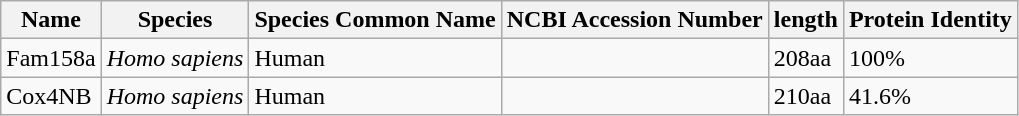<table class="wikitable">
<tr>
<th>Name</th>
<th>Species</th>
<th>Species Common Name</th>
<th>NCBI Accession Number</th>
<th>length</th>
<th>Protein Identity</th>
</tr>
<tr>
<td>Fam158a</td>
<td><em>Homo sapiens</em></td>
<td>Human</td>
<td></td>
<td>208aa</td>
<td>100%</td>
</tr>
<tr>
<td>Cox4NB</td>
<td><em>Homo sapiens</em></td>
<td>Human</td>
<td></td>
<td>210aa</td>
<td>41.6%</td>
</tr>
</table>
